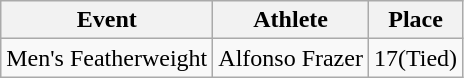<table class="wikitable">
<tr>
<th>Event</th>
<th>Athlete</th>
<th>Place</th>
</tr>
<tr>
<td>Men's Featherweight</td>
<td>Alfonso Frazer</td>
<td>17(Tied)</td>
</tr>
</table>
